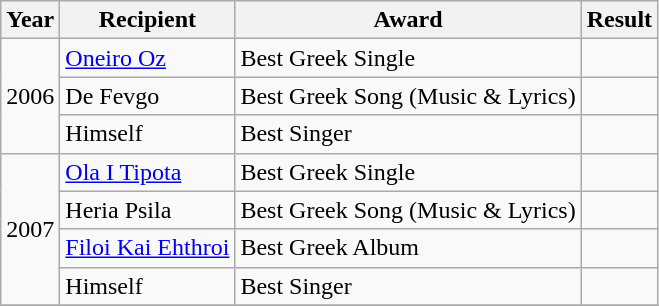<table class="wikitable">
<tr>
<th>Year</th>
<th>Recipient</th>
<th>Award</th>
<th>Result</th>
</tr>
<tr>
<td rowspan="3">2006</td>
<td><a href='#'>Oneiro Oz</a></td>
<td>Best Greek Single</td>
<td></td>
</tr>
<tr>
<td>De Fevgo</td>
<td>Best Greek Song (Music & Lyrics)</td>
<td></td>
</tr>
<tr>
<td>Himself</td>
<td>Best Singer</td>
<td></td>
</tr>
<tr>
<td rowspan="4">2007</td>
<td><a href='#'>Ola I Tipota</a></td>
<td>Best Greek Single</td>
<td></td>
</tr>
<tr>
<td>Heria Psila</td>
<td>Best Greek Song (Music & Lyrics)</td>
<td></td>
</tr>
<tr>
<td><a href='#'>Filoi Kai Ehthroi</a></td>
<td>Best Greek Album</td>
<td></td>
</tr>
<tr>
<td>Himself</td>
<td>Best Singer</td>
<td></td>
</tr>
<tr>
</tr>
</table>
